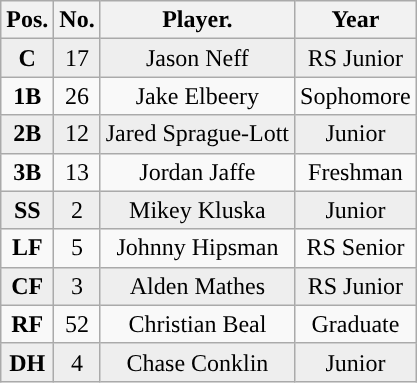<table class="wikitable non-sortable">
<tr>
<th style="text-align:center; ">Pos.</th>
<th style="text-align:center; ">No.</th>
<th style="text-align:center; ">Player.</th>
<th style="text-align:center; ">Year</th>
</tr>
<tr style="background:#eeeeee;text-align:center;">
<td><strong>C</strong></td>
<td>17</td>
<td>Jason Neff</td>
<td>RS Junior</td>
</tr>
<tr style="text-align:center;">
<td><strong>1B</strong></td>
<td>26</td>
<td>Jake Elbeery</td>
<td>Sophomore</td>
</tr>
<tr style="background:#eeeeee;text-align:center;">
<td><strong>2B</strong></td>
<td>12</td>
<td>Jared Sprague-Lott</td>
<td>Junior</td>
</tr>
<tr style="text-align:center;">
<td><strong>3B</strong></td>
<td>13</td>
<td>Jordan Jaffe</td>
<td>Freshman</td>
</tr>
<tr style="background:#eeeeee;text-align:center;">
<td><strong>SS</strong></td>
<td>2</td>
<td>Mikey Kluska</td>
<td>Junior</td>
</tr>
<tr style="text-align:center;">
<td><strong>LF</strong></td>
<td>5</td>
<td>Johnny Hipsman</td>
<td>RS Senior</td>
</tr>
<tr style="background:#eeeeee;text-align:center;">
<td><strong>CF</strong></td>
<td>3</td>
<td>Alden Mathes</td>
<td>RS Junior</td>
</tr>
<tr style="text-align:center;">
<td><strong>RF</strong></td>
<td>52</td>
<td>Christian Beal</td>
<td>Graduate</td>
</tr>
<tr style="background:#eeeeee;text-align:center;">
<td><strong>DH</strong></td>
<td>4</td>
<td>Chase Conklin</td>
<td>Junior</td>
</tr>
</table>
